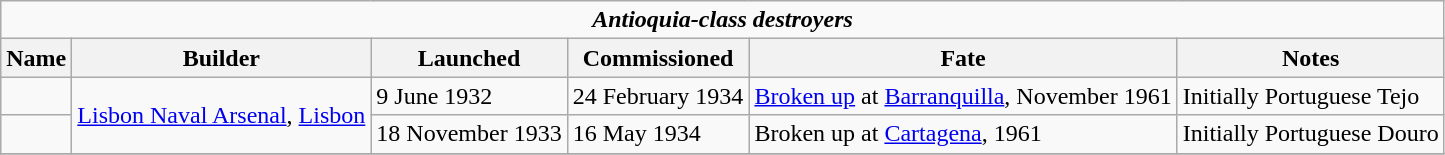<table class="wikitable" align="center">
<tr>
<td align="center" colspan=6><strong><em>Antioquia<em>-class destroyers<strong></td>
</tr>
<tr>
<th align="center">Name</th>
<th align="center">Builder</th>
<th align="center">Launched</th>
<th align="center">Commissioned</th>
<th align="center">Fate</th>
<th align="center">Notes</th>
</tr>
<tr>
<td></td>
<td rowspan=2><a href='#'>Lisbon Naval Arsenal</a>, <a href='#'>Lisbon</a></td>
<td>9 June 1932</td>
<td>24 February 1934</td>
<td><a href='#'>Broken up</a> at <a href='#'>Barranquilla</a>, November 1961</td>
<td>Initially Portuguese </em>Tejo<em></td>
</tr>
<tr>
<td></td>
<td>18 November 1933</td>
<td>16 May 1934</td>
<td>Broken up at <a href='#'>Cartagena</a>, 1961</td>
<td>Initially Portuguese </em>Douro<em></td>
</tr>
<tr>
</tr>
</table>
